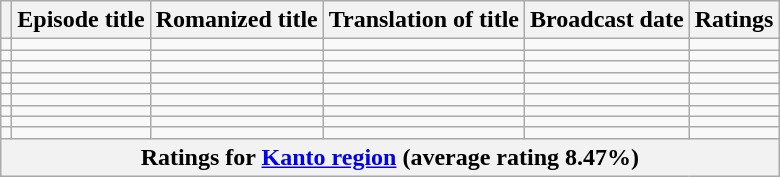<table class="wikitable" style="text-align:center">
<tr>
<th></th>
<th>Episode title</th>
<th>Romanized title</th>
<th>Translation of title</th>
<th>Broadcast date</th>
<th>Ratings</th>
</tr>
<tr>
<td></td>
<td align=left></td>
<td align=left></td>
<td align=left></td>
<td align=left></td>
<td align=left></td>
</tr>
<tr>
<td></td>
<td align=left></td>
<td align=left></td>
<td align=left></td>
<td align=left></td>
<td align=left></td>
</tr>
<tr>
<td></td>
<td align=left></td>
<td align=left></td>
<td align=left></td>
<td align=left></td>
<td align=left></td>
</tr>
<tr>
<td></td>
<td align=left></td>
<td align=left></td>
<td align=left></td>
<td align=left></td>
<td align=left></td>
</tr>
<tr>
<td></td>
<td align=left></td>
<td align=left></td>
<td align=left></td>
<td align=left></td>
<td align=left></td>
</tr>
<tr>
<td></td>
<td align=left></td>
<td align=left></td>
<td align=left></td>
<td align=left></td>
<td align=left></td>
</tr>
<tr>
<td></td>
<td align=left></td>
<td align=left></td>
<td align=left></td>
<td align=left></td>
<td align=left></td>
</tr>
<tr>
<td></td>
<td align=left></td>
<td align=left></td>
<td align=left></td>
<td align=left></td>
<td align=left></td>
</tr>
<tr>
<td></td>
<td align=left></td>
<td align=left></td>
<td align=left></td>
<td align=left></td>
<td align=left></td>
</tr>
<tr>
<th colspan="6">Ratings for <a href='#'>Kanto region</a> (average rating 8.47%) </th>
</tr>
</table>
